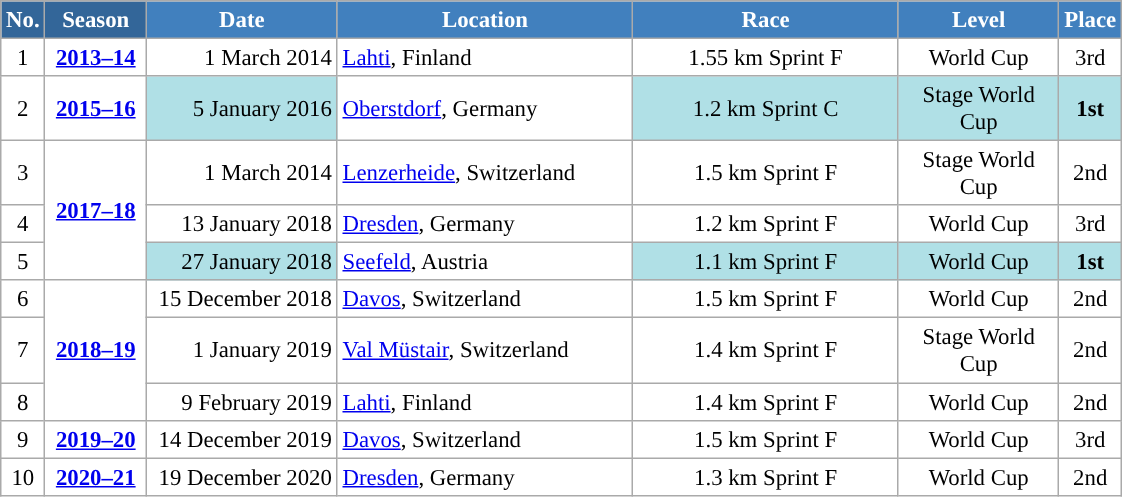<table class="wikitable sortable" style="font-size:95%; text-align:center; border:grey solid 1px; border-collapse:collapse; background:#ffffff;">
<tr style="background:#efefef;">
<th style="background-color:#369; color:white;">No.</th>
<th style="background-color:#369; color:white;">Season</th>
<th style="background-color:#4180be; color:white; width:120px;">Date</th>
<th style="background-color:#4180be; color:white; width:190px;">Location</th>
<th style="background-color:#4180be; color:white; width:170px;">Race</th>
<th style="background-color:#4180be; color:white; width:100px;">Level</th>
<th style="background-color:#4180be; color:white;">Place</th>
</tr>
<tr>
<td align=center>1</td>
<td rowspan=1 align=center><strong> <a href='#'>2013–14</a> </strong></td>
<td align=right>1 March 2014</td>
<td align=left> <a href='#'>Lahti</a>, Finland</td>
<td>1.55 km Sprint F</td>
<td>World Cup</td>
<td>3rd</td>
</tr>
<tr>
<td align=center>2</td>
<td rowspan=1 align=center><strong><a href='#'>2015–16</a></strong></td>
<td bgcolor="#BOEOE6" align=right>5 January 2016</td>
<td align=left> <a href='#'>Oberstdorf</a>, Germany</td>
<td bgcolor="#BOEOE6">1.2 km Sprint C</td>
<td bgcolor="#BOEOE6">Stage World Cup</td>
<td bgcolor="#BOEOE6"><strong>1st</strong></td>
</tr>
<tr>
<td align=center>3</td>
<td rowspan=3 align=center><strong> <a href='#'>2017–18</a> </strong></td>
<td align=right>1 March 2014</td>
<td align=left> <a href='#'>Lenzerheide</a>, Switzerland</td>
<td>1.5 km Sprint F</td>
<td>Stage World Cup</td>
<td>2nd</td>
</tr>
<tr>
<td align=center>4</td>
<td align=right>13 January 2018</td>
<td align=left> <a href='#'>Dresden</a>, Germany</td>
<td>1.2 km Sprint F</td>
<td>World Cup</td>
<td>3rd</td>
</tr>
<tr>
<td align=center>5</td>
<td bgcolor="#BOEOE6" align=right>27 January 2018</td>
<td align=left> <a href='#'>Seefeld</a>, Austria</td>
<td bgcolor="#BOEOE6">1.1 km Sprint F</td>
<td bgcolor="#BOEOE6">World Cup</td>
<td bgcolor="#BOEOE6"><strong>1st</strong></td>
</tr>
<tr>
<td align=center>6</td>
<td rowspan=3 align=center><strong> <a href='#'>2018–19</a> </strong></td>
<td align=right>15 December 2018</td>
<td align=left> <a href='#'>Davos</a>, Switzerland</td>
<td>1.5 km Sprint F</td>
<td>World Cup</td>
<td>2nd</td>
</tr>
<tr>
<td align=center>7</td>
<td align= right>1 January 2019</td>
<td align=left> <a href='#'>Val Müstair</a>, Switzerland</td>
<td>1.4 km Sprint F</td>
<td>Stage World Cup</td>
<td>2nd</td>
</tr>
<tr>
<td align=center>8</td>
<td align=right>9 February 2019</td>
<td align=left> <a href='#'>Lahti</a>, Finland</td>
<td>1.4 km Sprint F</td>
<td>World Cup</td>
<td>2nd</td>
</tr>
<tr>
<td align=center>9</td>
<td rowspan=1 align=center><strong> <a href='#'>2019–20</a> </strong></td>
<td align=right>14 December 2019</td>
<td align=left> <a href='#'>Davos</a>, Switzerland</td>
<td>1.5 km Sprint F</td>
<td>World Cup</td>
<td>3rd</td>
</tr>
<tr>
<td align=center>10</td>
<td rowspan=1 align=center><strong> <a href='#'>2020–21</a> </strong></td>
<td align=right>19 December 2020</td>
<td align=left> <a href='#'>Dresden</a>, Germany</td>
<td>1.3 km Sprint F</td>
<td>World Cup</td>
<td>2nd</td>
</tr>
</table>
